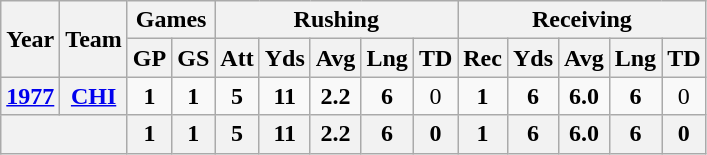<table class="wikitable" style="text-align:center;">
<tr>
<th rowspan="2">Year</th>
<th rowspan="2">Team</th>
<th colspan="2">Games</th>
<th colspan="5">Rushing</th>
<th colspan="5">Receiving</th>
</tr>
<tr>
<th>GP</th>
<th>GS</th>
<th>Att</th>
<th>Yds</th>
<th>Avg</th>
<th>Lng</th>
<th>TD</th>
<th>Rec</th>
<th>Yds</th>
<th>Avg</th>
<th>Lng</th>
<th>TD</th>
</tr>
<tr>
<th><a href='#'>1977</a></th>
<th><a href='#'>CHI</a></th>
<td><strong>1</strong></td>
<td><strong>1</strong></td>
<td><strong>5</strong></td>
<td><strong>11</strong></td>
<td><strong>2.2</strong></td>
<td><strong>6</strong></td>
<td>0</td>
<td><strong>1</strong></td>
<td><strong>6</strong></td>
<td><strong>6.0</strong></td>
<td><strong>6</strong></td>
<td>0</td>
</tr>
<tr>
<th colspan="2"></th>
<th>1</th>
<th>1</th>
<th>5</th>
<th>11</th>
<th>2.2</th>
<th>6</th>
<th>0</th>
<th>1</th>
<th>6</th>
<th>6.0</th>
<th>6</th>
<th>0</th>
</tr>
</table>
